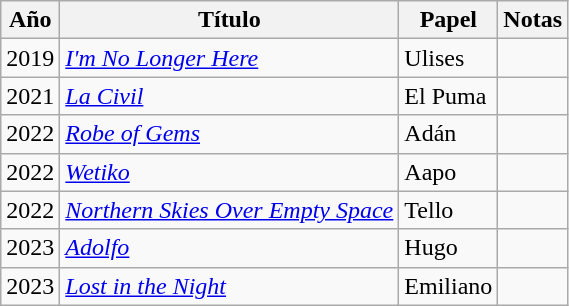<table class="wikitable">
<tr>
<th><strong>Año</strong></th>
<th><strong>Título</strong></th>
<th><strong>Papel</strong></th>
<th>Notas</th>
</tr>
<tr>
<td>2019</td>
<td><em><a href='#'>I'm No Longer Here</a></em></td>
<td>Ulises</td>
</tr>
<tr>
<td>2021</td>
<td><em><a href='#'>La Civil</a></em></td>
<td>El Puma</td>
<td></td>
</tr>
<tr>
<td>2022</td>
<td><em><a href='#'>Robe of Gems</a></em></td>
<td>Adán</td>
<td></td>
</tr>
<tr>
<td>2022</td>
<td><em><a href='#'>Wetiko</a></em></td>
<td>Aapo</td>
<td></td>
</tr>
<tr>
<td>2022</td>
<td><em><a href='#'>Northern Skies Over Empty Space</a></em></td>
<td>Tello</td>
<td></td>
</tr>
<tr>
<td>2023</td>
<td><em><a href='#'>Adolfo</a></em></td>
<td>Hugo</td>
<td></td>
</tr>
<tr>
<td>2023</td>
<td><em><a href='#'>Lost in the Night</a></em></td>
<td>Emiliano</td>
<td></td>
</tr>
</table>
